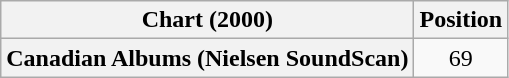<table class="wikitable plainrowheaders" style="text-align:center">
<tr>
<th scope="col">Chart (2000)</th>
<th scope="col">Position</th>
</tr>
<tr>
<th scope="row">Canadian Albums (Nielsen SoundScan)</th>
<td>69</td>
</tr>
</table>
